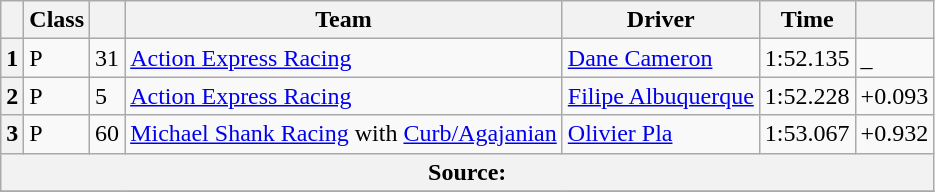<table class="wikitable">
<tr>
<th scope="col"></th>
<th scope="col">Class</th>
<th scope="col"></th>
<th scope="col">Team</th>
<th scope="col">Driver</th>
<th scope="col">Time</th>
<th scope="col"></th>
</tr>
<tr>
<th scope="row">1</th>
<td>P</td>
<td>31</td>
<td><a href='#'>Action Express Racing</a></td>
<td><a href='#'>Dane Cameron</a></td>
<td>1:52.135</td>
<td>_</td>
</tr>
<tr>
<th scope="row">2</th>
<td>P</td>
<td>5</td>
<td><a href='#'>Action Express Racing</a></td>
<td><a href='#'>Filipe Albuquerque</a></td>
<td>1:52.228</td>
<td>+0.093</td>
</tr>
<tr>
<th scope="row">3</th>
<td>P</td>
<td>60</td>
<td><a href='#'>Michael Shank Racing</a> with <a href='#'>Curb/Agajanian</a></td>
<td><a href='#'>Olivier Pla</a></td>
<td>1:53.067</td>
<td>+0.932</td>
</tr>
<tr>
<th colspan="7">Source:</th>
</tr>
<tr>
</tr>
</table>
